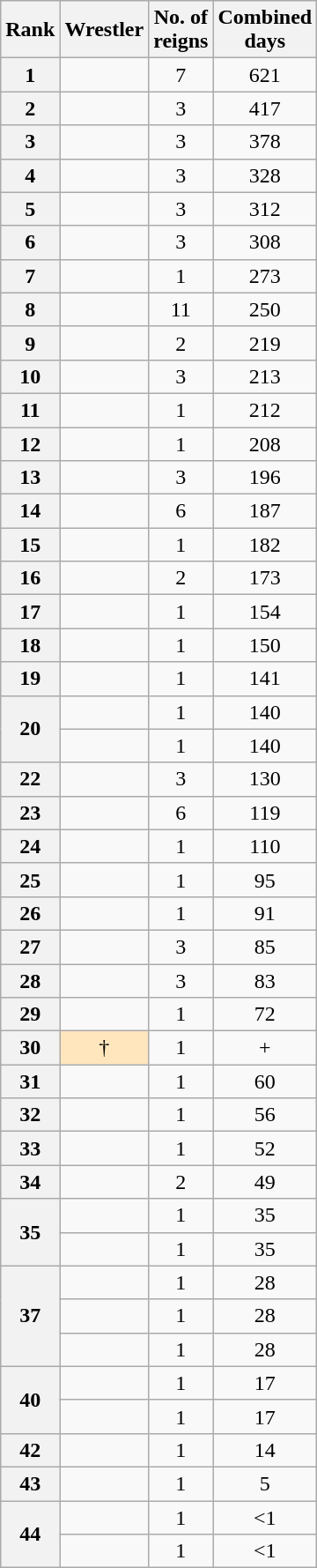<table class="wikitable sortable" style="text-align:center">
<tr>
<th>Rank</th>
<th>Wrestler</th>
<th>No. of<br>reigns</th>
<th>Combined<br>days</th>
</tr>
<tr>
<th>1</th>
<td></td>
<td>7</td>
<td>621</td>
</tr>
<tr>
<th>2</th>
<td></td>
<td>3</td>
<td>417</td>
</tr>
<tr>
<th>3</th>
<td></td>
<td>3</td>
<td>378</td>
</tr>
<tr>
<th>4</th>
<td></td>
<td>3</td>
<td>328</td>
</tr>
<tr>
<th>5</th>
<td></td>
<td>3</td>
<td>312</td>
</tr>
<tr>
<th>6</th>
<td></td>
<td>3</td>
<td>308</td>
</tr>
<tr>
<th>7</th>
<td></td>
<td>1</td>
<td>273</td>
</tr>
<tr>
<th>8</th>
<td></td>
<td>11</td>
<td>250</td>
</tr>
<tr>
<th>9</th>
<td></td>
<td>2</td>
<td>219</td>
</tr>
<tr>
<th>10</th>
<td></td>
<td>3</td>
<td>213</td>
</tr>
<tr>
<th>11</th>
<td></td>
<td>1</td>
<td>212</td>
</tr>
<tr>
<th>12</th>
<td></td>
<td>1</td>
<td>208</td>
</tr>
<tr>
<th>13</th>
<td></td>
<td>3</td>
<td>196</td>
</tr>
<tr>
<th>14</th>
<td></td>
<td>6</td>
<td>187</td>
</tr>
<tr>
<th>15</th>
<td></td>
<td>1</td>
<td>182</td>
</tr>
<tr>
<th>16</th>
<td></td>
<td>2</td>
<td>173</td>
</tr>
<tr>
<th>17</th>
<td></td>
<td>1</td>
<td>154</td>
</tr>
<tr>
<th>18</th>
<td></td>
<td>1</td>
<td>150</td>
</tr>
<tr>
<th>19</th>
<td></td>
<td>1</td>
<td>141</td>
</tr>
<tr>
<th rowspan=2>20</th>
<td></td>
<td>1</td>
<td>140</td>
</tr>
<tr>
<td></td>
<td>1</td>
<td>140</td>
</tr>
<tr>
<th>22</th>
<td></td>
<td>3</td>
<td>130</td>
</tr>
<tr>
<th>23</th>
<td></td>
<td>6</td>
<td>119</td>
</tr>
<tr>
<th>24</th>
<td></td>
<td>1</td>
<td>110</td>
</tr>
<tr>
<th>25</th>
<td></td>
<td>1</td>
<td>95</td>
</tr>
<tr>
<th>26</th>
<td></td>
<td>1</td>
<td>91</td>
</tr>
<tr>
<th>27</th>
<td></td>
<td>3</td>
<td>85</td>
</tr>
<tr>
<th>28</th>
<td></td>
<td>3</td>
<td>83</td>
</tr>
<tr>
<th>29</th>
<td></td>
<td>1</td>
<td>72</td>
</tr>
<tr>
<th>30</th>
<td style="background-color:#ffe6bd"> †</td>
<td>1</td>
<td>+</td>
</tr>
<tr>
<th>31</th>
<td></td>
<td>1</td>
<td>60</td>
</tr>
<tr>
<th>32</th>
<td></td>
<td>1</td>
<td>56</td>
</tr>
<tr>
<th>33</th>
<td></td>
<td>1</td>
<td>52</td>
</tr>
<tr>
<th>34</th>
<td></td>
<td>2</td>
<td>49</td>
</tr>
<tr>
<th rowspan=2>35</th>
<td></td>
<td>1</td>
<td>35</td>
</tr>
<tr>
<td></td>
<td>1</td>
<td>35</td>
</tr>
<tr>
<th rowspan=3>37</th>
<td></td>
<td>1</td>
<td>28</td>
</tr>
<tr>
<td></td>
<td>1</td>
<td>28</td>
</tr>
<tr>
<td></td>
<td>1</td>
<td>28</td>
</tr>
<tr>
<th rowspan=2>40</th>
<td></td>
<td>1</td>
<td>17</td>
</tr>
<tr>
<td></td>
<td>1</td>
<td>17</td>
</tr>
<tr>
<th>42</th>
<td></td>
<td>1</td>
<td>14</td>
</tr>
<tr>
<th>43</th>
<td></td>
<td>1</td>
<td>5</td>
</tr>
<tr>
<th rowspan=2>44</th>
<td></td>
<td>1</td>
<td><1</td>
</tr>
<tr>
<td></td>
<td>1</td>
<td><1</td>
</tr>
</table>
